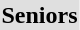<table>
<tr>
<th scope=row style="text-align:left"></th>
<td></td>
<td></td>
<td></td>
</tr>
<tr bgcolor="DFDFDF">
<td colspan="5" align="center"><strong>Seniors</strong></td>
</tr>
<tr>
<th scope=row style="text-align:left"></th>
<td></td>
<td></td>
<td></td>
</tr>
<tr>
<th scope=row style="text-align:left"></th>
<td></td>
<td></td>
<td></td>
</tr>
<tr>
<th scope=row style="text-align:left"></th>
<td></td>
<td></td>
<td></td>
</tr>
<tr>
<th scope=row style="text-align:left"></th>
<td></td>
<td></td>
<td></td>
</tr>
<tr>
<th scope=row style="text-align:left"></th>
<td></td>
<td></td>
<td></td>
</tr>
<tr>
<th scope=row style="text-align:left"></th>
<td></td>
<td></td>
<td></td>
</tr>
<tr>
<th scope=row style="text-align:left"></th>
<td></td>
<td></td>
<td></td>
</tr>
</table>
